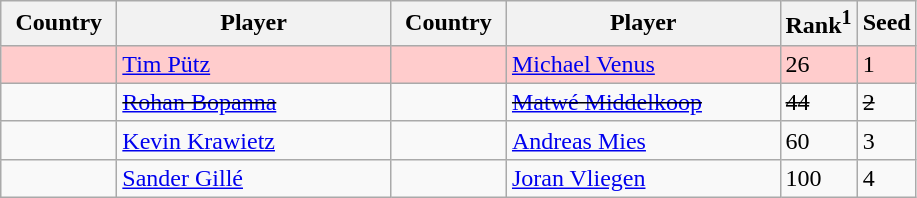<table class="wikitable">
<tr>
<th width="70">Country</th>
<th width="175">Player</th>
<th width="70">Country</th>
<th width="175">Player</th>
<th>Rank<sup>1</sup></th>
<th>Seed</th>
</tr>
<tr bgcolor=#fcc>
<td></td>
<td><a href='#'>Tim Pütz</a></td>
<td></td>
<td><a href='#'>Michael Venus</a></td>
<td>26</td>
<td>1</td>
</tr>
<tr>
<td><s></s></td>
<td><s><a href='#'>Rohan Bopanna</a></s></td>
<td><s></s></td>
<td><s><a href='#'>Matwé Middelkoop</a></s></td>
<td><s>44</s></td>
<td><s>2</s></td>
</tr>
<tr>
<td></td>
<td><a href='#'>Kevin Krawietz</a></td>
<td></td>
<td><a href='#'>Andreas Mies</a></td>
<td>60</td>
<td>3</td>
</tr>
<tr>
<td></td>
<td><a href='#'>Sander Gillé</a></td>
<td></td>
<td><a href='#'>Joran Vliegen</a></td>
<td>100</td>
<td>4</td>
</tr>
</table>
